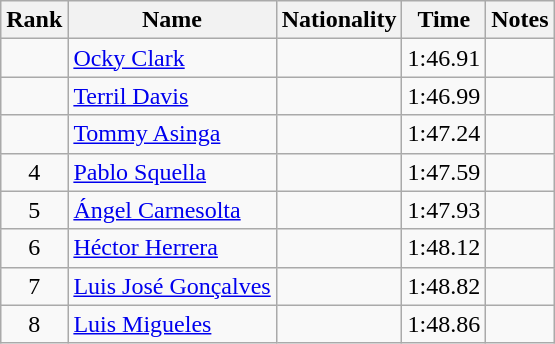<table class="wikitable sortable" style="text-align:center">
<tr>
<th>Rank</th>
<th>Name</th>
<th>Nationality</th>
<th>Time</th>
<th>Notes</th>
</tr>
<tr>
<td></td>
<td align=left><a href='#'>Ocky Clark</a></td>
<td align=left></td>
<td>1:46.91</td>
<td></td>
</tr>
<tr>
<td></td>
<td align=left><a href='#'>Terril Davis</a></td>
<td align=left></td>
<td>1:46.99</td>
<td></td>
</tr>
<tr>
<td></td>
<td align=left><a href='#'>Tommy Asinga</a></td>
<td align=left></td>
<td>1:47.24</td>
<td></td>
</tr>
<tr>
<td>4</td>
<td align=left><a href='#'>Pablo Squella</a></td>
<td align=left></td>
<td>1:47.59</td>
<td></td>
</tr>
<tr>
<td>5</td>
<td align=left><a href='#'>Ángel Carnesolta</a></td>
<td align=left></td>
<td>1:47.93</td>
<td></td>
</tr>
<tr>
<td>6</td>
<td align=left><a href='#'>Héctor Herrera</a></td>
<td align=left></td>
<td>1:48.12</td>
<td></td>
</tr>
<tr>
<td>7</td>
<td align=left><a href='#'>Luis José Gonçalves</a></td>
<td align=left></td>
<td>1:48.82</td>
<td></td>
</tr>
<tr>
<td>8</td>
<td align=left><a href='#'>Luis Migueles</a></td>
<td align=left></td>
<td>1:48.86</td>
<td></td>
</tr>
</table>
